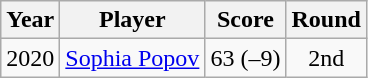<table class="wikitable">
<tr>
<th>Year</th>
<th>Player</th>
<th>Score</th>
<th>Round</th>
</tr>
<tr>
<td>2020</td>
<td><a href='#'>Sophia Popov</a></td>
<td>63 (–9)</td>
<td align=center>2nd</td>
</tr>
</table>
